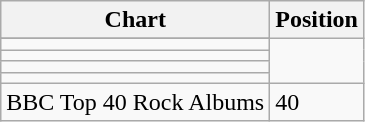<table class="wikitable">
<tr>
<th>Chart</th>
<th>Position</th>
</tr>
<tr>
</tr>
<tr>
<td></td>
</tr>
<tr>
<td></td>
</tr>
<tr>
<td></td>
</tr>
<tr>
<td></td>
</tr>
<tr>
<td>BBC Top 40 Rock Albums</td>
<td>40</td>
</tr>
</table>
